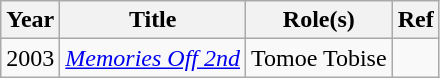<table class="wikitable">
<tr>
<th>Year</th>
<th>Title</th>
<th>Role(s)</th>
<th>Ref</th>
</tr>
<tr>
<td>2003</td>
<td><em><a href='#'>Memories Off 2nd</a></em></td>
<td>Tomoe Tobise</td>
<td></td>
</tr>
</table>
